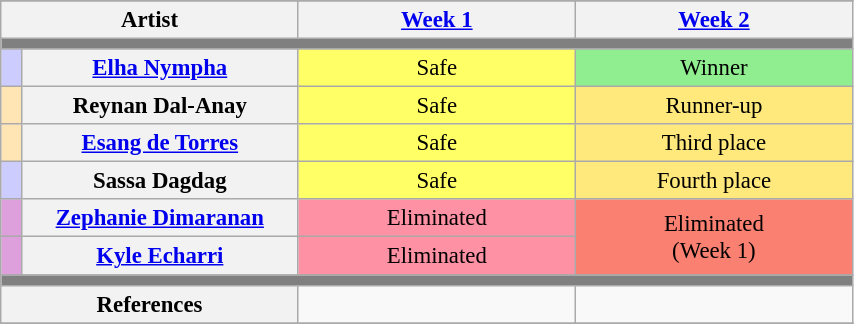<table class="wikitable" style="text-align:center; font-size:95%; line-height:18px; width:45%;">
<tr>
</tr>
<tr>
<th colspan="2">Artist</th>
<th width="15%"><a href='#'>Week 1</a></th>
<th width="15%"><a href='#'>Week 2</a></th>
</tr>
<tr>
<th colspan="4" style="background:grey;"></th>
</tr>
<tr>
<th width="01%" style="background:#ccf;"></th>
<th width="15%"><a href='#'>Elha Nympha</a></th>
<td style="background:#FFFF66;">Safe</td>
<td style="background:lightgreen;">Winner</td>
</tr>
<tr>
<th width="01%" style="background:#ffe5b4;"></th>
<th width="15%">Reynan Dal-Anay</th>
<td style="background:#FFFF66;">Safe</td>
<td style="background:#FFE87C;">Runner-up</td>
</tr>
<tr>
<th width="01%" style="background:#ffe5b4;"></th>
<th width="15%"><a href='#'>Esang de Torres</a></th>
<td style="background:#FFFF66;">Safe</td>
<td style="background:#FFE87C;">Third place</td>
</tr>
<tr>
<th width="01%" style="background:#ccf;"></th>
<th width="15%">Sassa Dagdag</th>
<td style="background:#FFFF66;">Safe</td>
<td style="background:#FFE87C;">Fourth place</td>
</tr>
<tr>
<th width="01%" style="background:#dda0dd;"></th>
<th width="15%"><a href='#'>Zephanie Dimaranan</a></th>
<td style="background:#FF91A4;">Eliminated</td>
<td rowspan="2" colspan="2" style="background:#FA8072;">Eliminated<br>(Week 1)</td>
</tr>
<tr>
<th width="01%" style="background:#dda0dd;"></th>
<th width="15%"><a href='#'>Kyle Echarri</a></th>
<td style="background:#FF91A4;">Eliminated</td>
</tr>
<tr>
<th colspan="4" style="background:grey;"></th>
</tr>
<tr>
<th colspan="2">References</th>
<td></td>
<td></td>
</tr>
<tr>
</tr>
</table>
